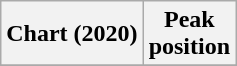<table class="wikitable plainrowheaders">
<tr>
<th>Chart (2020)</th>
<th>Peak<br>position</th>
</tr>
<tr>
</tr>
</table>
